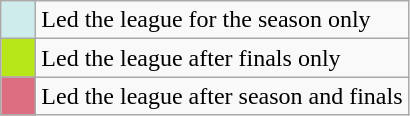<table class="wikitable">
<tr>
<td style="background:#CFECEC; width:1em"></td>
<td>Led the league for the season only</td>
</tr>
<tr>
<td style="background:#b7e718; width:1em"></td>
<td>Led the league after finals only</td>
</tr>
<tr>
<td style="background:#DD6E81; width:1em"></td>
<td>Led the league after season and finals</td>
</tr>
</table>
